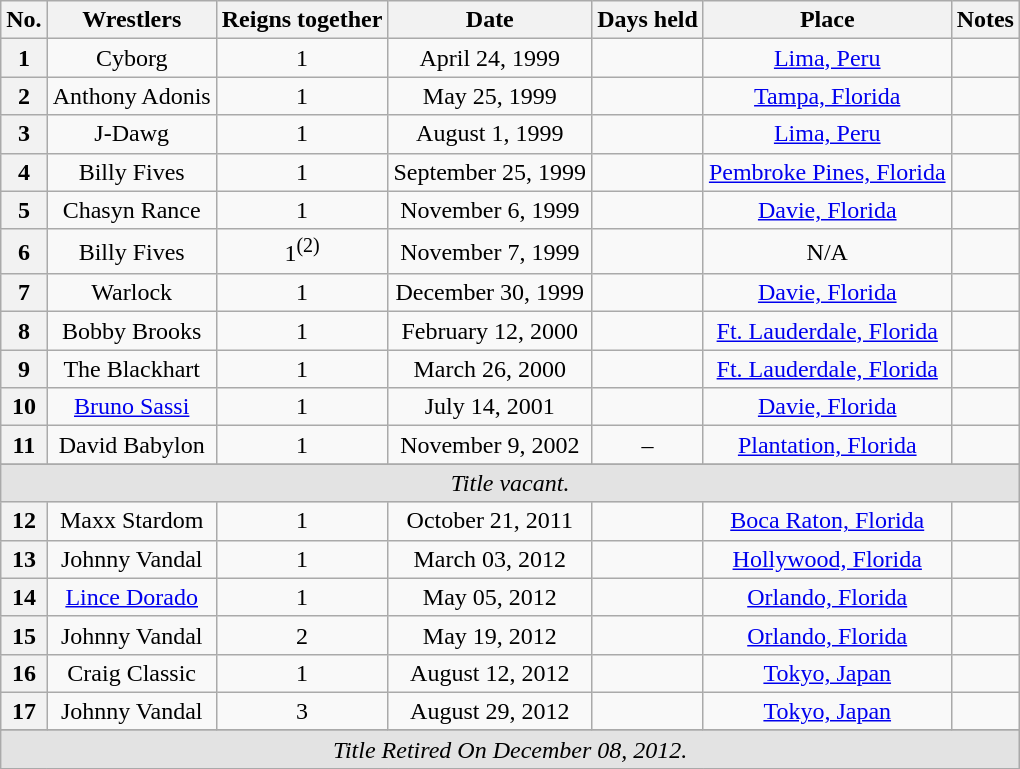<table class="wikitable sortable" style="text-align: center">
<tr>
<th>No.</th>
<th>Wrestlers</th>
<th>Reigns together</th>
<th>Date</th>
<th>Days held</th>
<th>Place</th>
<th>Notes</th>
</tr>
<tr>
<th>1</th>
<td>Cyborg</td>
<td>1</td>
<td>April 24, 1999</td>
<td></td>
<td><a href='#'>Lima, Peru</a></td>
<td></td>
</tr>
<tr>
<th>2</th>
<td>Anthony Adonis</td>
<td>1</td>
<td>May 25, 1999</td>
<td></td>
<td><a href='#'>Tampa, Florida</a></td>
<td></td>
</tr>
<tr>
<th>3</th>
<td>J-Dawg</td>
<td>1</td>
<td>August 1, 1999</td>
<td></td>
<td><a href='#'>Lima, Peru</a></td>
<td></td>
</tr>
<tr>
<th>4</th>
<td>Billy Fives</td>
<td>1</td>
<td>September 25, 1999</td>
<td></td>
<td><a href='#'>Pembroke Pines, Florida</a></td>
<td></td>
</tr>
<tr>
<th>5</th>
<td>Chasyn Rance</td>
<td>1</td>
<td>November 6, 1999</td>
<td></td>
<td><a href='#'>Davie, Florida</a></td>
<td align=left></td>
</tr>
<tr>
<th>6</th>
<td>Billy Fives</td>
<td>1<sup>(2)</sup></td>
<td>November 7, 1999</td>
<td></td>
<td>N/A</td>
<td align=left></td>
</tr>
<tr>
<th>7</th>
<td>Warlock</td>
<td>1</td>
<td>December 30, 1999</td>
<td></td>
<td><a href='#'>Davie, Florida</a></td>
<td></td>
</tr>
<tr>
<th>8</th>
<td>Bobby Brooks</td>
<td>1</td>
<td>February 12, 2000</td>
<td></td>
<td><a href='#'>Ft. Lauderdale, Florida</a></td>
<td></td>
</tr>
<tr>
<th>9</th>
<td>The Blackhart</td>
<td>1</td>
<td>March 26, 2000</td>
<td></td>
<td><a href='#'>Ft. Lauderdale, Florida</a></td>
<td></td>
</tr>
<tr>
<th>10</th>
<td><a href='#'>Bruno Sassi</a></td>
<td>1</td>
<td>July 14, 2001</td>
<td></td>
<td><a href='#'>Davie, Florida</a></td>
<td></td>
</tr>
<tr>
<th>11</th>
<td>David Babylon</td>
<td>1</td>
<td>November 9, 2002</td>
<td>–</td>
<td><a href='#'>Plantation, Florida</a></td>
<td align=left></td>
</tr>
<tr>
</tr>
<tr style="background: #e3e3e3;">
<td colspan="7" align=center><em>Title vacant.</em></td>
</tr>
<tr>
<th>12</th>
<td>Maxx Stardom</td>
<td>1</td>
<td>October 21, 2011</td>
<td></td>
<td><a href='#'>Boca Raton, Florida</a></td>
<td align=left></td>
</tr>
<tr>
<th>13</th>
<td>Johnny Vandal</td>
<td>1</td>
<td>March 03, 2012</td>
<td></td>
<td><a href='#'>Hollywood, Florida</a></td>
<td></td>
</tr>
<tr>
<th>14</th>
<td><a href='#'>Lince Dorado</a></td>
<td>1</td>
<td>May 05, 2012</td>
<td></td>
<td><a href='#'>Orlando, Florida</a></td>
<td></td>
</tr>
<tr>
<th>15</th>
<td>Johnny Vandal</td>
<td>2</td>
<td>May 19, 2012</td>
<td></td>
<td><a href='#'>Orlando, Florida</a></td>
<td></td>
</tr>
<tr>
<th>16</th>
<td>Craig Classic</td>
<td>1</td>
<td>August 12, 2012</td>
<td></td>
<td><a href='#'>Tokyo, Japan</a></td>
<td></td>
</tr>
<tr>
<th>17</th>
<td>Johnny Vandal</td>
<td>3</td>
<td>August 29, 2012</td>
<td></td>
<td><a href='#'>Tokyo, Japan</a></td>
<td></td>
</tr>
<tr>
</tr>
<tr style="background: #e3e3e3;">
<td colspan="7" align=center><em>Title Retired On December 08, 2012.</em></td>
</tr>
<tr>
</tr>
</table>
